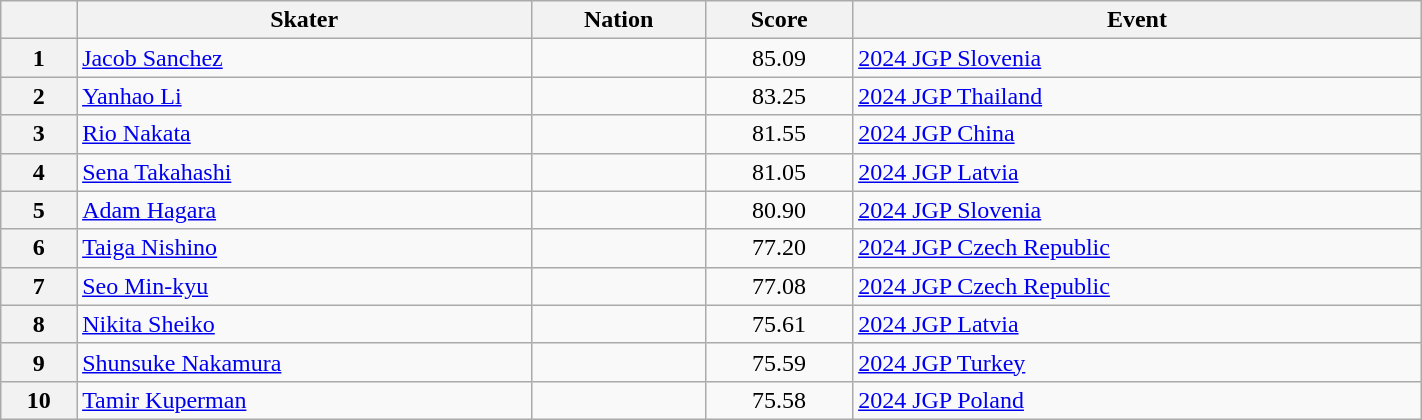<table class="wikitable sortable" style="text-align:left; width:75%">
<tr>
<th scope="col"></th>
<th scope="col">Skater</th>
<th scope="col">Nation</th>
<th scope="col">Score</th>
<th scope="col">Event</th>
</tr>
<tr>
<th scope="row">1</th>
<td><a href='#'>Jacob Sanchez</a></td>
<td></td>
<td style="text-align:center">85.09</td>
<td><a href='#'>2024 JGP Slovenia</a></td>
</tr>
<tr>
<th scope="row">2</th>
<td><a href='#'>Yanhao Li</a></td>
<td></td>
<td style="text-align:center">83.25</td>
<td><a href='#'>2024 JGP Thailand</a></td>
</tr>
<tr>
<th scope="row">3</th>
<td><a href='#'>Rio Nakata</a></td>
<td></td>
<td style="text-align:center">81.55</td>
<td><a href='#'>2024 JGP China</a></td>
</tr>
<tr>
<th scope="row">4</th>
<td><a href='#'>Sena Takahashi</a></td>
<td></td>
<td style="text-align:center">81.05</td>
<td><a href='#'>2024 JGP Latvia</a></td>
</tr>
<tr>
<th scope="row">5</th>
<td><a href='#'>Adam Hagara</a></td>
<td></td>
<td style="text-align:center">80.90</td>
<td><a href='#'>2024 JGP Slovenia</a></td>
</tr>
<tr>
<th scope="row">6</th>
<td><a href='#'>Taiga Nishino</a></td>
<td></td>
<td style="text-align:center">77.20</td>
<td><a href='#'>2024 JGP Czech Republic</a></td>
</tr>
<tr>
<th scope="row">7</th>
<td><a href='#'>Seo Min-kyu</a></td>
<td></td>
<td style="text-align:center">77.08</td>
<td><a href='#'>2024 JGP Czech Republic</a></td>
</tr>
<tr>
<th scope="row">8</th>
<td><a href='#'>Nikita Sheiko</a></td>
<td></td>
<td style="text-align:center">75.61</td>
<td><a href='#'>2024 JGP Latvia</a></td>
</tr>
<tr>
<th scope="row">9</th>
<td><a href='#'>Shunsuke Nakamura</a></td>
<td></td>
<td style="text-align:center">75.59</td>
<td><a href='#'>2024 JGP Turkey</a></td>
</tr>
<tr>
<th scope="row">10</th>
<td><a href='#'>Tamir Kuperman</a></td>
<td></td>
<td style="text-align:center">75.58</td>
<td><a href='#'>2024 JGP Poland</a></td>
</tr>
</table>
